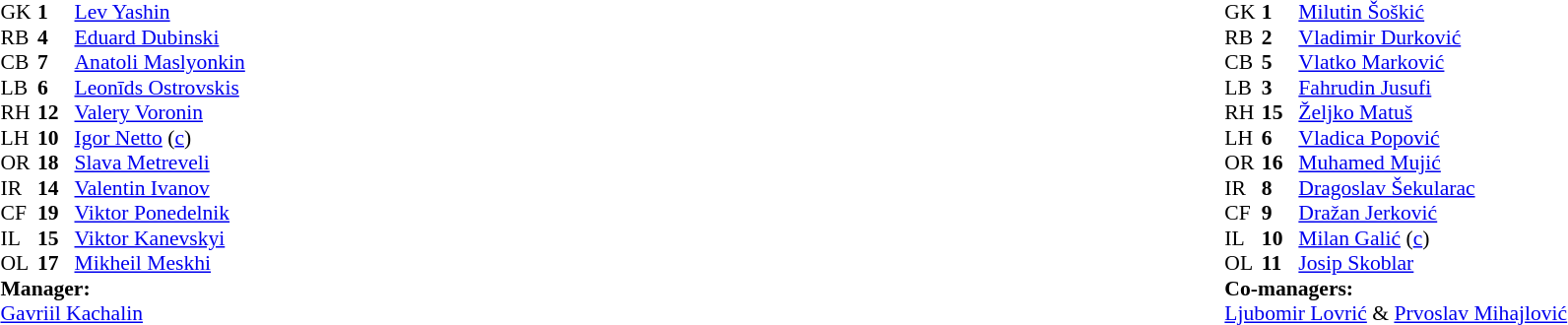<table width="100%">
<tr>
<td valign="top" width="50%"><br><table style="font-size: 90%" cellspacing="0" cellpadding="0">
<tr>
<th width="25"></th>
<th width="25"></th>
</tr>
<tr>
<td>GK</td>
<td><strong>1</strong></td>
<td><a href='#'>Lev Yashin</a></td>
</tr>
<tr>
<td>RB</td>
<td><strong>4</strong></td>
<td><a href='#'>Eduard Dubinski</a></td>
</tr>
<tr>
<td>CB</td>
<td><strong>7</strong></td>
<td><a href='#'>Anatoli Maslyonkin</a></td>
</tr>
<tr>
<td>LB</td>
<td><strong>6</strong></td>
<td><a href='#'>Leonīds Ostrovskis</a></td>
</tr>
<tr>
<td>RH</td>
<td><strong>12</strong></td>
<td><a href='#'>Valery Voronin</a></td>
</tr>
<tr>
<td>LH</td>
<td><strong>10</strong></td>
<td><a href='#'>Igor Netto</a> (<a href='#'>c</a>)</td>
</tr>
<tr>
<td>OR</td>
<td><strong>18</strong></td>
<td><a href='#'>Slava Metreveli</a></td>
</tr>
<tr>
<td>IR</td>
<td><strong>14</strong></td>
<td><a href='#'>Valentin Ivanov</a></td>
</tr>
<tr>
<td>CF</td>
<td><strong>19</strong></td>
<td><a href='#'>Viktor Ponedelnik</a></td>
</tr>
<tr>
<td>IL</td>
<td><strong>15</strong></td>
<td><a href='#'>Viktor Kanevskyi</a></td>
</tr>
<tr>
<td>OL</td>
<td><strong>17</strong></td>
<td><a href='#'>Mikheil Meskhi</a></td>
</tr>
<tr>
<td colspan="3"><strong>Manager:</strong></td>
</tr>
<tr>
<td colspan="3"> <a href='#'>Gavriil Kachalin</a></td>
</tr>
</table>
</td>
<td valign="top" width="50%"><br><table style="font-size: 90%" cellspacing="0" cellpadding="0" align=center>
<tr>
<th width="25"></th>
<th width="25"></th>
</tr>
<tr>
<td>GK</td>
<td><strong>1</strong></td>
<td><a href='#'>Milutin Šoškić</a></td>
</tr>
<tr>
<td>RB</td>
<td><strong>2</strong></td>
<td><a href='#'>Vladimir Durković</a></td>
</tr>
<tr>
<td>CB</td>
<td><strong>5</strong></td>
<td><a href='#'>Vlatko Marković</a></td>
</tr>
<tr>
<td>LB</td>
<td><strong>3</strong></td>
<td><a href='#'>Fahrudin Jusufi</a></td>
</tr>
<tr>
<td>RH</td>
<td><strong>15</strong></td>
<td><a href='#'>Željko Matuš</a></td>
</tr>
<tr>
<td>LH</td>
<td><strong>6</strong></td>
<td><a href='#'>Vladica Popović</a></td>
</tr>
<tr>
<td>OR</td>
<td><strong>16</strong></td>
<td><a href='#'>Muhamed Mujić</a></td>
</tr>
<tr>
<td>IR</td>
<td><strong>8</strong></td>
<td><a href='#'>Dragoslav Šekularac</a></td>
</tr>
<tr>
<td>CF</td>
<td><strong>9</strong></td>
<td><a href='#'>Dražan Jerković</a></td>
</tr>
<tr>
<td>IL</td>
<td><strong>10</strong></td>
<td><a href='#'>Milan Galić</a> (<a href='#'>c</a>)</td>
</tr>
<tr>
<td>OL</td>
<td><strong>11</strong></td>
<td><a href='#'>Josip Skoblar</a></td>
</tr>
<tr>
<td colspan="3"><strong>Co-managers:</strong></td>
</tr>
<tr>
<td colspan="3"> <a href='#'>Ljubomir Lovrić</a> & <a href='#'>Prvoslav Mihajlović</a></td>
</tr>
</table>
</td>
</tr>
</table>
